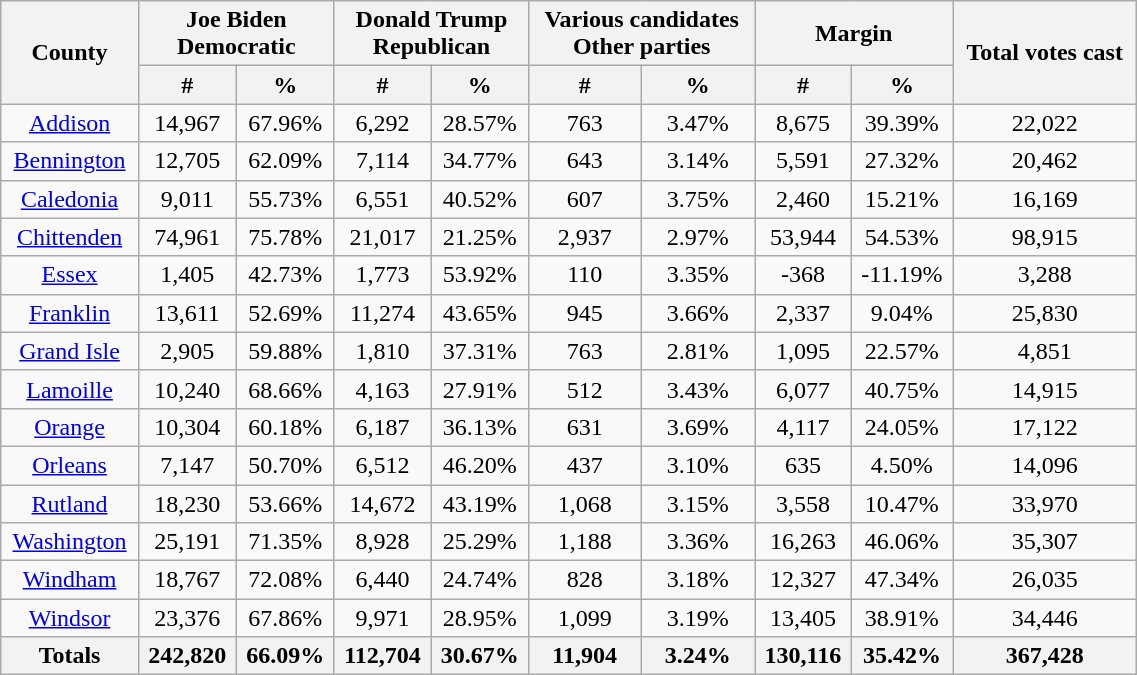<table width="60%"  class="wikitable sortable" style="text-align:center">
<tr>
<th style="text-align:center;" rowspan="2">County</th>
<th style="text-align:center;" colspan="2">Joe Biden<br>Democratic</th>
<th style="text-align:center;" colspan="2">Donald Trump<br>Republican</th>
<th style="text-align:center;" colspan="2">Various candidates<br>Other parties</th>
<th style="text-align:center;" colspan="2">Margin</th>
<th style="text-align:center;" rowspan="2">Total votes cast</th>
</tr>
<tr>
<th style="text-align:center;" data-sort-type="number">#</th>
<th style="text-align:center;" data-sort-type="number">%</th>
<th style="text-align:center;" data-sort-type="number">#</th>
<th style="text-align:center;" data-sort-type="number">%</th>
<th style="text-align:center;" data-sort-type="number">#</th>
<th style="text-align:center;" data-sort-type="number">%</th>
<th style="text-align:center;" data-sort-type="number">#</th>
<th style="text-align:center;" data-sort-type="number">%</th>
</tr>
<tr style="text-align:center;">
<td><a href='#'>Addison</a></td>
<td>14,967</td>
<td>67.96%</td>
<td>6,292</td>
<td>28.57%</td>
<td>763</td>
<td>3.47%</td>
<td>8,675</td>
<td>39.39%</td>
<td>22,022</td>
</tr>
<tr style="text-align:center;">
<td><a href='#'>Bennington</a></td>
<td>12,705</td>
<td>62.09%</td>
<td>7,114</td>
<td>34.77%</td>
<td>643</td>
<td>3.14%</td>
<td>5,591</td>
<td>27.32%</td>
<td>20,462</td>
</tr>
<tr style="text-align:center;">
<td><a href='#'>Caledonia</a></td>
<td>9,011</td>
<td>55.73%</td>
<td>6,551</td>
<td>40.52%</td>
<td>607</td>
<td>3.75%</td>
<td>2,460</td>
<td>15.21%</td>
<td>16,169</td>
</tr>
<tr style="text-align:center;">
<td><a href='#'>Chittenden</a></td>
<td>74,961</td>
<td>75.78%</td>
<td>21,017</td>
<td>21.25%</td>
<td>2,937</td>
<td>2.97%</td>
<td>53,944</td>
<td>54.53%</td>
<td>98,915</td>
</tr>
<tr style="text-align:center;">
<td><a href='#'>Essex</a></td>
<td>1,405</td>
<td>42.73%</td>
<td>1,773</td>
<td>53.92%</td>
<td>110</td>
<td>3.35%</td>
<td>-368</td>
<td>-11.19%</td>
<td>3,288</td>
</tr>
<tr style="text-align:center;">
<td><a href='#'>Franklin</a></td>
<td>13,611</td>
<td>52.69%</td>
<td>11,274</td>
<td>43.65%</td>
<td>945</td>
<td>3.66%</td>
<td>2,337</td>
<td>9.04%</td>
<td>25,830</td>
</tr>
<tr style="text-align:center;">
<td><a href='#'>Grand Isle</a></td>
<td>2,905</td>
<td>59.88%</td>
<td>1,810</td>
<td>37.31%</td>
<td>763</td>
<td>2.81%</td>
<td>1,095</td>
<td>22.57%</td>
<td>4,851</td>
</tr>
<tr style="text-align:center;">
<td><a href='#'>Lamoille</a></td>
<td>10,240</td>
<td>68.66%</td>
<td>4,163</td>
<td>27.91%</td>
<td>512</td>
<td>3.43%</td>
<td>6,077</td>
<td>40.75%</td>
<td>14,915</td>
</tr>
<tr style="text-align:center;">
<td><a href='#'>Orange</a></td>
<td>10,304</td>
<td>60.18%</td>
<td>6,187</td>
<td>36.13%</td>
<td>631</td>
<td>3.69%</td>
<td>4,117</td>
<td>24.05%</td>
<td>17,122</td>
</tr>
<tr style="text-align:center;">
<td><a href='#'>Orleans</a></td>
<td>7,147</td>
<td>50.70%</td>
<td>6,512</td>
<td>46.20%</td>
<td>437</td>
<td>3.10%</td>
<td>635</td>
<td>4.50%</td>
<td>14,096</td>
</tr>
<tr style="text-align:center;">
<td><a href='#'>Rutland</a></td>
<td>18,230</td>
<td>53.66%</td>
<td>14,672</td>
<td>43.19%</td>
<td>1,068</td>
<td>3.15%</td>
<td>3,558</td>
<td>10.47%</td>
<td>33,970</td>
</tr>
<tr style="text-align:center;">
<td><a href='#'>Washington</a></td>
<td>25,191</td>
<td>71.35%</td>
<td>8,928</td>
<td>25.29%</td>
<td>1,188</td>
<td>3.36%</td>
<td>16,263</td>
<td>46.06%</td>
<td>35,307</td>
</tr>
<tr style="text-align:center;">
<td><a href='#'>Windham</a></td>
<td>18,767</td>
<td>72.08%</td>
<td>6,440</td>
<td>24.74%</td>
<td>828</td>
<td>3.18%</td>
<td>12,327</td>
<td>47.34%</td>
<td>26,035</td>
</tr>
<tr style="text-align:center;">
<td><a href='#'>Windsor</a></td>
<td>23,376</td>
<td>67.86%</td>
<td>9,971</td>
<td>28.95%</td>
<td>1,099</td>
<td>3.19%</td>
<td>13,405</td>
<td>38.91%</td>
<td>34,446</td>
</tr>
<tr>
<th>Totals</th>
<th>242,820</th>
<th>66.09%</th>
<th>112,704</th>
<th>30.67%</th>
<th>11,904</th>
<th>3.24%</th>
<th>130,116</th>
<th>35.42%</th>
<th>367,428</th>
</tr>
</table>
